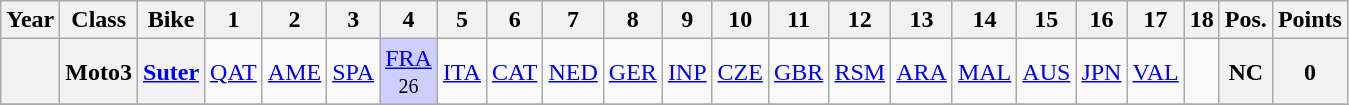<table class="wikitable" style="text-align:center">
<tr>
<th>Year</th>
<th>Class</th>
<th>Bike</th>
<th>1</th>
<th>2</th>
<th>3</th>
<th>4</th>
<th>5</th>
<th>6</th>
<th>7</th>
<th>8</th>
<th>9</th>
<th>10</th>
<th>11</th>
<th>12</th>
<th>13</th>
<th>14</th>
<th>15</th>
<th>16</th>
<th>17</th>
<th>18</th>
<th>Pos.</th>
<th>Points</th>
</tr>
<tr>
<th></th>
<th>Moto3</th>
<th><a href='#'>Suter</a></th>
<td><a href='#'>QAT</a></td>
<td><a href='#'>AME</a></td>
<td><a href='#'>SPA</a></td>
<td style="background:#cfcfff;"><a href='#'>FRA</a><br><small>26</small></td>
<td><a href='#'>ITA</a></td>
<td><a href='#'>CAT</a></td>
<td><a href='#'>NED</a></td>
<td><a href='#'>GER</a></td>
<td><a href='#'>INP</a></td>
<td><a href='#'>CZE</a></td>
<td><a href='#'>GBR</a></td>
<td><a href='#'>RSM</a></td>
<td><a href='#'>ARA</a></td>
<td><a href='#'>MAL</a></td>
<td><a href='#'>AUS</a></td>
<td><a href='#'>JPN</a></td>
<td><a href='#'>VAL</a></td>
<td></td>
<th>NC</th>
<th>0</th>
</tr>
<tr>
</tr>
</table>
